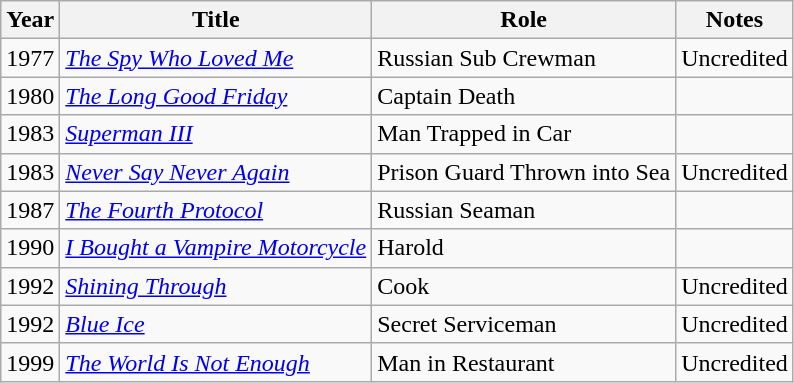<table class="wikitable">
<tr>
<th>Year</th>
<th>Title</th>
<th>Role</th>
<th>Notes</th>
</tr>
<tr>
<td>1977</td>
<td><em><a href='#'>The Spy Who Loved Me</a></em></td>
<td>Russian Sub Crewman</td>
<td>Uncredited</td>
</tr>
<tr>
<td>1980</td>
<td><em><a href='#'>The Long Good Friday</a></em></td>
<td>Captain Death</td>
<td></td>
</tr>
<tr>
<td>1983</td>
<td><em><a href='#'>Superman III</a></em></td>
<td>Man Trapped in Car</td>
<td></td>
</tr>
<tr>
<td>1983</td>
<td><em><a href='#'>Never Say Never Again</a></em></td>
<td>Prison Guard Thrown into Sea</td>
<td>Uncredited</td>
</tr>
<tr>
<td>1987</td>
<td><em><a href='#'>The Fourth Protocol</a></em></td>
<td>Russian Seaman</td>
<td></td>
</tr>
<tr>
<td>1990</td>
<td><em><a href='#'>I Bought a Vampire Motorcycle</a></em></td>
<td>Harold</td>
<td></td>
</tr>
<tr>
<td>1992</td>
<td><em><a href='#'>Shining Through</a></em></td>
<td>Cook</td>
<td>Uncredited</td>
</tr>
<tr>
<td>1992</td>
<td><em><a href='#'>Blue Ice</a></em></td>
<td>Secret Serviceman</td>
<td>Uncredited</td>
</tr>
<tr>
<td>1999</td>
<td><em><a href='#'>The World Is Not Enough</a></em></td>
<td>Man in Restaurant</td>
<td>Uncredited</td>
</tr>
</table>
